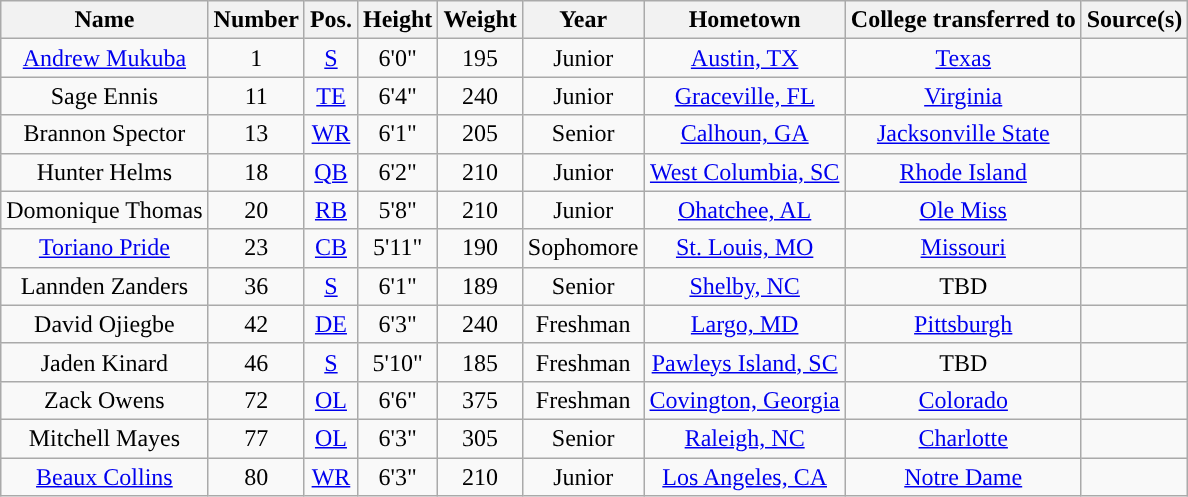<table class="wikitable sortable" border="1" style="text-align: center;">
<tr align=center>
<th>Name</th>
<th>Number</th>
<th>Pos.</th>
<th>Height</th>
<th>Weight</th>
<th>Year</th>
<th>Hometown</th>
<th>College transferred to</th>
<th>Source(s)</th>
</tr>
<tr>
<td><a href='#'>Andrew Mukuba</a></td>
<td>1</td>
<td><a href='#'>S</a></td>
<td>6'0"</td>
<td>195</td>
<td>Junior</td>
<td><a href='#'>Austin, TX</a></td>
<td><a href='#'>Texas</a></td>
<td></td>
</tr>
<tr>
<td>Sage Ennis</td>
<td>11</td>
<td><a href='#'>TE</a></td>
<td>6'4"</td>
<td>240</td>
<td> Junior</td>
<td><a href='#'>Graceville, FL</a></td>
<td><a href='#'>Virginia</a></td>
<td></td>
</tr>
<tr>
<td>Brannon Spector</td>
<td>13</td>
<td><a href='#'>WR</a></td>
<td>6'1"</td>
<td>205</td>
<td> Senior</td>
<td><a href='#'>Calhoun, GA</a></td>
<td><a href='#'>Jacksonville State</a></td>
<td></td>
</tr>
<tr>
<td>Hunter Helms</td>
<td>18</td>
<td><a href='#'>QB</a></td>
<td>6'2"</td>
<td>210</td>
<td> Junior</td>
<td><a href='#'>West Columbia, SC</a></td>
<td><a href='#'>Rhode Island</a></td>
<td></td>
</tr>
<tr>
<td>Domonique Thomas</td>
<td>20</td>
<td><a href='#'>RB</a></td>
<td>5'8"</td>
<td>210</td>
<td> Junior</td>
<td><a href='#'>Ohatchee, AL</a></td>
<td><a href='#'>Ole Miss</a></td>
<td></td>
</tr>
<tr>
<td><a href='#'>Toriano Pride</a></td>
<td>23</td>
<td><a href='#'>CB</a></td>
<td>5'11"</td>
<td>190</td>
<td>Sophomore</td>
<td><a href='#'>St. Louis, MO</a></td>
<td><a href='#'>Missouri</a></td>
<td></td>
</tr>
<tr>
<td>Lannden Zanders</td>
<td>36</td>
<td><a href='#'>S</a></td>
<td>6'1"</td>
<td>189</td>
<td> Senior</td>
<td><a href='#'>Shelby, NC</a></td>
<td>TBD</td>
<td></td>
</tr>
<tr>
<td>David Ojiegbe</td>
<td>42</td>
<td><a href='#'>DE</a></td>
<td>6'3"</td>
<td>240</td>
<td>Freshman</td>
<td><a href='#'>Largo, MD</a></td>
<td><a href='#'>Pittsburgh</a></td>
<td></td>
</tr>
<tr>
<td>Jaden Kinard</td>
<td>46</td>
<td><a href='#'>S</a></td>
<td>5'10"</td>
<td>185</td>
<td> Freshman</td>
<td><a href='#'>Pawleys Island, SC</a></td>
<td>TBD</td>
<td></td>
</tr>
<tr>
<td>Zack Owens</td>
<td>72</td>
<td><a href='#'>OL</a></td>
<td>6'6"</td>
<td>375</td>
<td> Freshman</td>
<td><a href='#'>Covington, Georgia</a></td>
<td><a href='#'>Colorado</a></td>
<td></td>
</tr>
<tr>
<td>Mitchell Mayes</td>
<td>77</td>
<td><a href='#'>OL</a></td>
<td>6'3"</td>
<td>305</td>
<td>Senior</td>
<td><a href='#'>Raleigh, NC</a></td>
<td><a href='#'>Charlotte</a></td>
<td></td>
</tr>
<tr>
<td><a href='#'>Beaux Collins</a></td>
<td>80</td>
<td><a href='#'>WR</a></td>
<td>6'3"</td>
<td>210</td>
<td>Junior</td>
<td><a href='#'>Los Angeles, CA</a></td>
<td><a href='#'>Notre Dame</a></td>
<td></td>
</tr>
</table>
